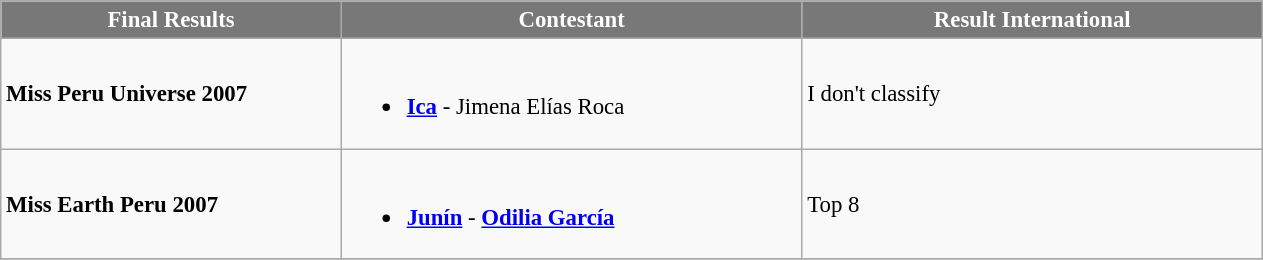<table class="wikitable sortable" style="font-size: 95%;">
<tr>
<th width="220" style="background-color:#787878;color:#FFFFFF;">Final Results</th>
<th width="300" style="background-color:#787878;color:#FFFFFF;">Contestant</th>
<th width="300" style="background-color:#787878;color:#FFFFFF;">Result International</th>
</tr>
<tr>
<td><strong>Miss Peru Universe 2007</strong></td>
<td><br><ul><li> <strong><a href='#'>Ica</a></strong> - Jimena Elías Roca</li></ul></td>
<td>I don't classify</td>
</tr>
<tr>
<td><strong>Miss Earth Peru 2007</strong></td>
<td><br><ul><li> <strong><a href='#'>Junín</a></strong> - <strong> <a href='#'>Odilia García</a></strong></li></ul></td>
<td>Top 8</td>
</tr>
<tr>
</tr>
</table>
